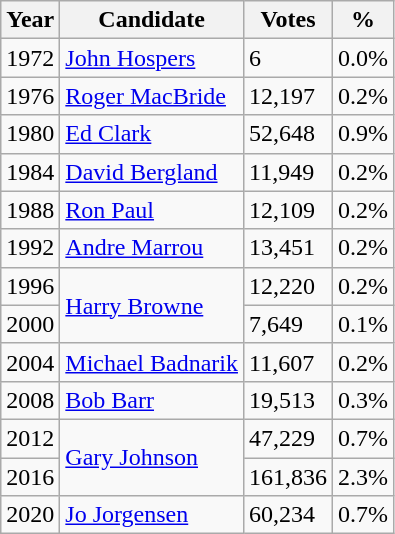<table class="wikitable">
<tr>
<th>Year</th>
<th>Candidate</th>
<th>Votes</th>
<th>%</th>
</tr>
<tr>
<td>1972</td>
<td><a href='#'>John Hospers</a></td>
<td>6</td>
<td>0.0%</td>
</tr>
<tr>
<td>1976</td>
<td><a href='#'>Roger MacBride</a></td>
<td>12,197</td>
<td>0.2%</td>
</tr>
<tr>
<td>1980</td>
<td><a href='#'>Ed Clark</a></td>
<td>52,648</td>
<td>0.9%</td>
</tr>
<tr>
<td>1984</td>
<td><a href='#'>David Bergland</a></td>
<td>11,949</td>
<td>0.2%</td>
</tr>
<tr>
<td>1988</td>
<td><a href='#'>Ron Paul</a></td>
<td>12,109</td>
<td>0.2%</td>
</tr>
<tr>
<td>1992</td>
<td><a href='#'>Andre Marrou</a></td>
<td>13,451</td>
<td>0.2%</td>
</tr>
<tr>
<td>1996</td>
<td rowspan="2"><a href='#'>Harry Browne</a></td>
<td>12,220</td>
<td>0.2%</td>
</tr>
<tr>
<td>2000</td>
<td>7,649</td>
<td>0.1%</td>
</tr>
<tr>
<td>2004</td>
<td><a href='#'>Michael Badnarik</a></td>
<td>11,607</td>
<td>0.2%</td>
</tr>
<tr>
<td>2008</td>
<td><a href='#'>Bob Barr</a></td>
<td>19,513</td>
<td>0.3%</td>
</tr>
<tr>
<td>2012</td>
<td rowspan="2"><a href='#'>Gary Johnson</a></td>
<td>47,229</td>
<td>0.7%</td>
</tr>
<tr>
<td>2016</td>
<td>161,836</td>
<td>2.3%</td>
</tr>
<tr>
<td>2020</td>
<td><a href='#'>Jo Jorgensen</a></td>
<td>60,234</td>
<td>0.7%</td>
</tr>
</table>
